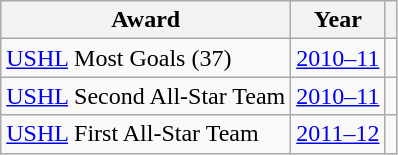<table class="wikitable">
<tr>
<th>Award</th>
<th>Year</th>
<th></th>
</tr>
<tr>
<td><a href='#'>USHL</a> Most Goals (37)</td>
<td><a href='#'>2010–11</a></td>
<td></td>
</tr>
<tr>
<td><a href='#'>USHL</a> Second All-Star Team</td>
<td><a href='#'>2010–11</a></td>
<td></td>
</tr>
<tr>
<td><a href='#'>USHL</a> First All-Star Team</td>
<td><a href='#'>2011–12</a></td>
<td></td>
</tr>
</table>
